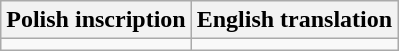<table class="wikitable">
<tr>
<th>Polish inscription</th>
<th>English translation</th>
</tr>
<tr>
<td></td>
<td></td>
</tr>
</table>
